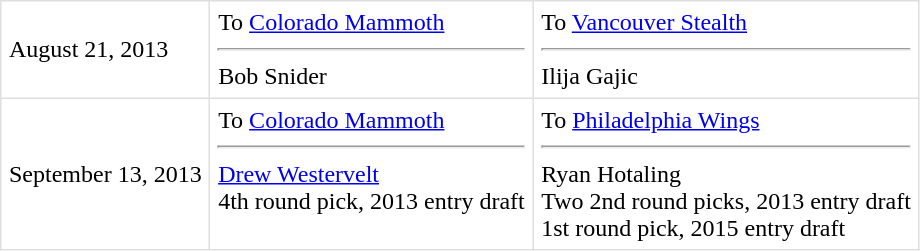<table border=1 style="border-collapse:collapse" bordercolor="#DFDFDF"  cellpadding="5">
<tr>
<td>August 21, 2013</td>
<td valign="top">To <a href='#'>Colorado Mammoth</a><hr>Bob Snider</td>
<td valign="top">To <a href='#'>Vancouver Stealth</a><hr>Ilija Gajic</td>
</tr>
<tr>
<td>September 13, 2013</td>
<td valign="top">To <a href='#'>Colorado Mammoth</a><hr><a href='#'>Drew Westervelt</a><br>4th round pick, 2013 entry draft</td>
<td valign="top">To <a href='#'>Philadelphia Wings</a><hr>Ryan Hotaling<br>Two 2nd round picks, 2013 entry draft<br>1st round pick, 2015 entry draft</td>
</tr>
</table>
